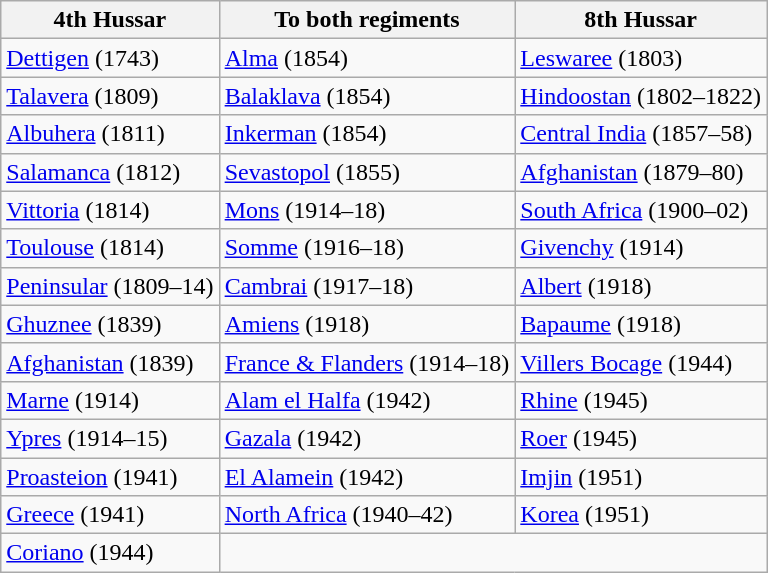<table class="wikitable">
<tr>
<th>4th Hussar</th>
<th>To both regiments</th>
<th>8th Hussar</th>
</tr>
<tr>
<td><a href='#'>Dettigen</a> (1743)</td>
<td><a href='#'>Alma</a> (1854)</td>
<td><a href='#'>Leswaree</a> (1803)</td>
</tr>
<tr>
<td><a href='#'>Talavera</a> (1809)</td>
<td><a href='#'>Balaklava</a> (1854)</td>
<td><a href='#'>Hindoostan</a> (1802–1822)</td>
</tr>
<tr>
<td><a href='#'>Albuhera</a> (1811)</td>
<td><a href='#'>Inkerman</a> (1854)</td>
<td><a href='#'>Central India</a> (1857–58)</td>
</tr>
<tr>
<td><a href='#'>Salamanca</a> (1812)</td>
<td><a href='#'>Sevastopol</a> (1855)</td>
<td><a href='#'>Afghanistan</a> (1879–80)</td>
</tr>
<tr>
<td><a href='#'>Vittoria</a> (1814)</td>
<td><a href='#'>Mons</a> (1914–18)</td>
<td><a href='#'>South Africa</a> (1900–02)</td>
</tr>
<tr>
<td><a href='#'>Toulouse</a> (1814)</td>
<td><a href='#'>Somme</a> (1916–18)</td>
<td><a href='#'>Givenchy</a> (1914)</td>
</tr>
<tr>
<td><a href='#'>Peninsular</a> (1809–14)</td>
<td><a href='#'>Cambrai</a> (1917–18)</td>
<td><a href='#'>Albert</a> (1918)</td>
</tr>
<tr>
<td><a href='#'>Ghuznee</a> (1839)</td>
<td><a href='#'>Amiens</a> (1918)</td>
<td><a href='#'>Bapaume</a> (1918)</td>
</tr>
<tr>
<td><a href='#'>Afghanistan</a> (1839)</td>
<td><a href='#'>France & Flanders</a> (1914–18)</td>
<td><a href='#'>Villers Bocage</a> (1944)</td>
</tr>
<tr>
<td><a href='#'>Marne</a> (1914)</td>
<td><a href='#'>Alam el Halfa</a> (1942)</td>
<td><a href='#'>Rhine</a> (1945)</td>
</tr>
<tr>
<td><a href='#'>Ypres</a> (1914–15)</td>
<td><a href='#'>Gazala</a> (1942)</td>
<td><a href='#'>Roer</a> (1945)</td>
</tr>
<tr>
<td><a href='#'>Proasteion</a> (1941)</td>
<td><a href='#'>El Alamein</a> (1942)</td>
<td><a href='#'>Imjin</a> (1951)</td>
</tr>
<tr>
<td><a href='#'>Greece</a> (1941)</td>
<td><a href='#'>North Africa</a> (1940–42)</td>
<td><a href='#'>Korea</a> (1951)</td>
</tr>
<tr>
<td><a href='#'>Coriano</a> (1944)</td>
</tr>
</table>
